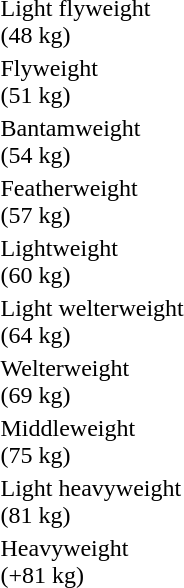<table>
<tr>
<td rowspan=2>Light flyweight<br>(48 kg)</td>
<td rowspan=2></td>
<td rowspan=2></td>
<td></td>
</tr>
<tr>
<td></td>
</tr>
<tr>
<td rowspan=2>Flyweight<br>(51 kg)</td>
<td rowspan=2></td>
<td rowspan=2></td>
<td></td>
</tr>
<tr>
<td></td>
</tr>
<tr>
<td rowspan=2>Bantamweight<br>(54 kg)</td>
<td rowspan=2></td>
<td rowspan=2></td>
<td></td>
</tr>
<tr>
<td></td>
</tr>
<tr>
<td rowspan=2>Featherweight<br>(57 kg)</td>
<td rowspan=2></td>
<td rowspan=2></td>
<td></td>
</tr>
<tr>
<td></td>
</tr>
<tr>
<td rowspan=2>Lightweight<br>(60 kg)</td>
<td rowspan=2></td>
<td rowspan=2></td>
<td></td>
</tr>
<tr>
<td></td>
</tr>
<tr>
<td rowspan=2>Light welterweight<br>(64 kg)</td>
<td rowspan=2></td>
<td rowspan=2></td>
<td></td>
</tr>
<tr>
<td></td>
</tr>
<tr>
<td rowspan=2>Welterweight<br>(69 kg)</td>
<td rowspan=2></td>
<td rowspan=2></td>
<td></td>
</tr>
<tr>
<td></td>
</tr>
<tr>
<td rowspan=2>Middleweight<br>(75 kg)</td>
<td rowspan=2></td>
<td rowspan=2></td>
<td></td>
</tr>
<tr>
<td></td>
</tr>
<tr>
<td rowspan=2>Light heavyweight<br>(81 kg)</td>
<td rowspan=2></td>
<td rowspan=2></td>
<td></td>
</tr>
<tr>
<td></td>
</tr>
<tr>
<td rowspan=2>Heavyweight<br>(+81 kg)</td>
<td rowspan=2></td>
<td rowspan=2></td>
<td></td>
</tr>
<tr>
<td></td>
</tr>
</table>
